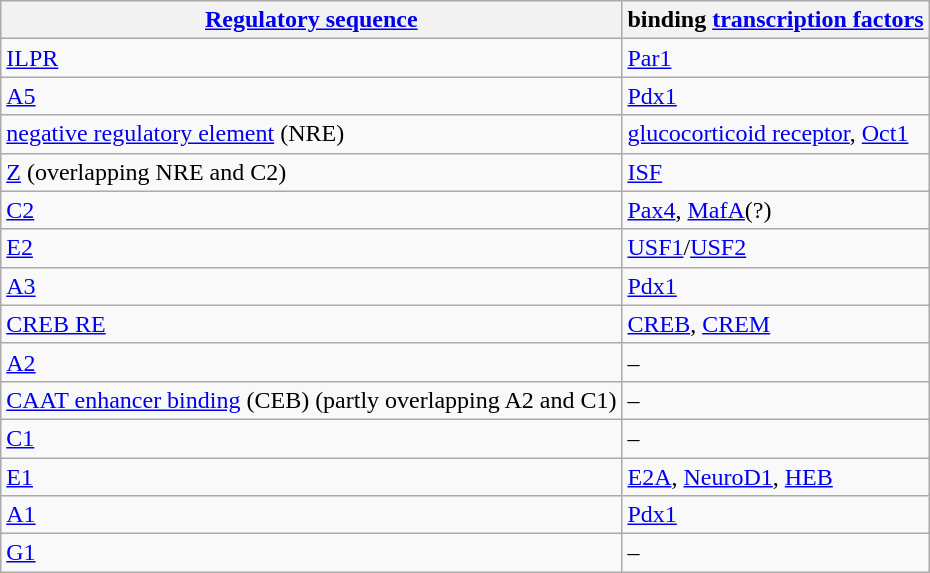<table class="wikitable">
<tr>
<th><a href='#'>Regulatory sequence</a></th>
<th>binding <a href='#'>transcription factors</a></th>
</tr>
<tr =P>
<td><a href='#'>ILPR</a></td>
<td><a href='#'>Par1</a></td>
</tr>
<tr>
<td><a href='#'>A5</a></td>
<td><a href='#'>Pdx1</a></td>
</tr>
<tr>
<td><a href='#'>negative regulatory element</a> (NRE)</td>
<td><a href='#'>glucocorticoid receptor</a>, <a href='#'>Oct1</a></td>
</tr>
<tr>
<td><a href='#'>Z</a> (overlapping NRE and C2)</td>
<td><a href='#'>ISF</a></td>
</tr>
<tr>
<td><a href='#'>C2</a></td>
<td><a href='#'>Pax4</a>, <a href='#'>MafA</a>(?)</td>
</tr>
<tr>
<td><a href='#'>E2</a></td>
<td><a href='#'>USF1</a>/<a href='#'>USF2</a></td>
</tr>
<tr>
<td><a href='#'>A3</a></td>
<td><a href='#'>Pdx1</a></td>
</tr>
<tr>
<td><a href='#'>CREB RE</a></td>
<td><a href='#'>CREB</a>, <a href='#'>CREM</a></td>
</tr>
<tr>
<td><a href='#'>A2</a></td>
<td>–</td>
</tr>
<tr>
<td><a href='#'>CAAT enhancer binding</a> (CEB) (partly overlapping A2 and C1)</td>
<td>–</td>
</tr>
<tr>
<td><a href='#'>C1</a></td>
<td>–</td>
</tr>
<tr>
<td><a href='#'>E1</a></td>
<td><a href='#'>E2A</a>, <a href='#'>NeuroD1</a>, <a href='#'>HEB</a></td>
</tr>
<tr>
<td><a href='#'>A1</a></td>
<td><a href='#'>Pdx1</a></td>
</tr>
<tr>
<td><a href='#'>G1</a></td>
<td>–</td>
</tr>
</table>
